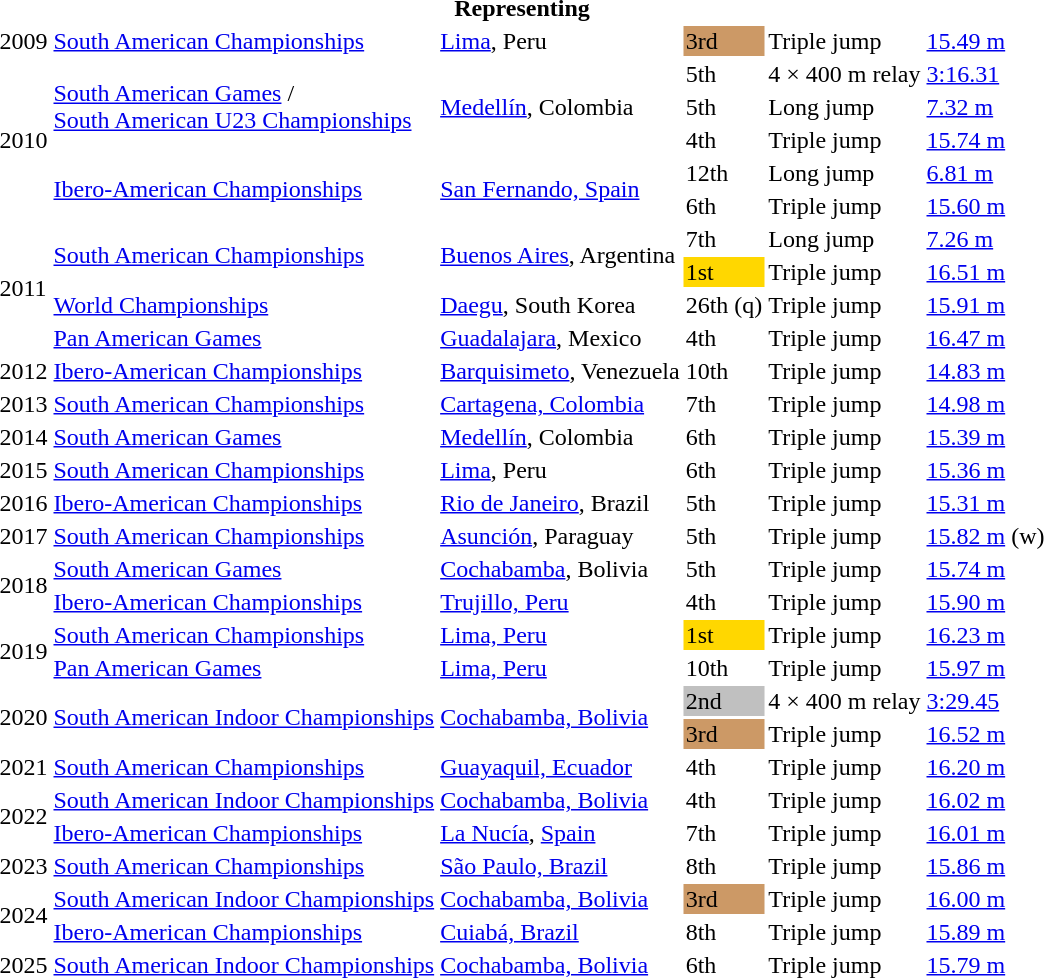<table>
<tr>
<th colspan="6">Representing </th>
</tr>
<tr>
<td>2009</td>
<td><a href='#'>South American Championships</a></td>
<td><a href='#'>Lima</a>, Peru</td>
<td bgcolor=cc9966>3rd</td>
<td>Triple jump</td>
<td><a href='#'>15.49 m</a></td>
</tr>
<tr>
<td rowspan=5>2010</td>
<td rowspan=3><a href='#'>South American Games</a> /<br><a href='#'>South American U23 Championships</a></td>
<td rowspan=3><a href='#'>Medellín</a>, Colombia</td>
<td>5th</td>
<td>4 × 400 m relay</td>
<td><a href='#'>3:16.31</a></td>
</tr>
<tr>
<td>5th</td>
<td>Long jump</td>
<td><a href='#'>7.32 m</a></td>
</tr>
<tr>
<td>4th</td>
<td>Triple jump</td>
<td><a href='#'>15.74 m</a></td>
</tr>
<tr>
<td rowspan=2><a href='#'>Ibero-American Championships</a></td>
<td rowspan=2><a href='#'>San Fernando, Spain</a></td>
<td>12th</td>
<td>Long jump</td>
<td><a href='#'>6.81 m</a></td>
</tr>
<tr>
<td>6th</td>
<td>Triple jump</td>
<td><a href='#'>15.60 m</a></td>
</tr>
<tr>
<td rowspan=4>2011</td>
<td rowspan=2><a href='#'>South American Championships</a></td>
<td rowspan=2><a href='#'>Buenos Aires</a>, Argentina</td>
<td>7th</td>
<td>Long jump</td>
<td><a href='#'>7.26 m</a></td>
</tr>
<tr>
<td bgcolor=gold>1st</td>
<td>Triple jump</td>
<td><a href='#'>16.51 m</a></td>
</tr>
<tr>
<td><a href='#'>World Championships</a></td>
<td><a href='#'>Daegu</a>, South Korea</td>
<td>26th (q)</td>
<td>Triple jump</td>
<td><a href='#'>15.91 m</a></td>
</tr>
<tr>
<td><a href='#'>Pan American Games</a></td>
<td><a href='#'>Guadalajara</a>, Mexico</td>
<td>4th</td>
<td>Triple jump</td>
<td><a href='#'>16.47 m</a></td>
</tr>
<tr>
<td>2012</td>
<td><a href='#'>Ibero-American Championships</a></td>
<td><a href='#'>Barquisimeto</a>, Venezuela</td>
<td>10th</td>
<td>Triple jump</td>
<td><a href='#'>14.83 m</a></td>
</tr>
<tr>
<td>2013</td>
<td><a href='#'>South American Championships</a></td>
<td><a href='#'>Cartagena, Colombia</a></td>
<td>7th</td>
<td>Triple jump</td>
<td><a href='#'>14.98 m</a></td>
</tr>
<tr>
<td>2014</td>
<td><a href='#'>South American Games</a></td>
<td><a href='#'>Medellín</a>, Colombia</td>
<td>6th</td>
<td>Triple jump</td>
<td><a href='#'>15.39 m</a></td>
</tr>
<tr>
<td>2015</td>
<td><a href='#'>South American Championships</a></td>
<td><a href='#'>Lima</a>, Peru</td>
<td>6th</td>
<td>Triple jump</td>
<td><a href='#'>15.36 m</a></td>
</tr>
<tr>
<td>2016</td>
<td><a href='#'>Ibero-American Championships</a></td>
<td><a href='#'>Rio de Janeiro</a>, Brazil</td>
<td>5th</td>
<td>Triple jump</td>
<td><a href='#'>15.31 m</a></td>
</tr>
<tr>
<td>2017</td>
<td><a href='#'>South American Championships</a></td>
<td><a href='#'>Asunción</a>, Paraguay</td>
<td>5th</td>
<td>Triple jump</td>
<td><a href='#'>15.82 m</a> (w)</td>
</tr>
<tr>
<td rowspan=2>2018</td>
<td><a href='#'>South American Games</a></td>
<td><a href='#'>Cochabamba</a>, Bolivia</td>
<td>5th</td>
<td>Triple jump</td>
<td><a href='#'>15.74 m</a></td>
</tr>
<tr>
<td><a href='#'>Ibero-American Championships</a></td>
<td><a href='#'>Trujillo, Peru</a></td>
<td>4th</td>
<td>Triple jump</td>
<td><a href='#'>15.90 m</a></td>
</tr>
<tr>
<td rowspan=2>2019</td>
<td><a href='#'>South American Championships</a></td>
<td><a href='#'>Lima, Peru</a></td>
<td bgcolor=gold>1st</td>
<td>Triple jump</td>
<td><a href='#'>16.23 m</a></td>
</tr>
<tr>
<td><a href='#'>Pan American Games</a></td>
<td><a href='#'>Lima, Peru</a></td>
<td>10th</td>
<td>Triple jump</td>
<td><a href='#'>15.97 m</a></td>
</tr>
<tr>
<td rowspan=2>2020</td>
<td rowspan=2><a href='#'>South American Indoor Championships</a></td>
<td rowspan=2><a href='#'>Cochabamba, Bolivia</a></td>
<td bgcolor=silver>2nd</td>
<td>4 × 400 m relay</td>
<td><a href='#'>3:29.45</a></td>
</tr>
<tr>
<td bgcolor=cc9966>3rd</td>
<td>Triple jump</td>
<td><a href='#'>16.52 m</a></td>
</tr>
<tr>
<td>2021</td>
<td><a href='#'>South American Championships</a></td>
<td><a href='#'>Guayaquil, Ecuador</a></td>
<td>4th</td>
<td>Triple jump</td>
<td><a href='#'>16.20 m</a></td>
</tr>
<tr>
<td rowspan=2>2022</td>
<td><a href='#'>South American Indoor Championships</a></td>
<td><a href='#'>Cochabamba, Bolivia</a></td>
<td>4th</td>
<td>Triple jump</td>
<td><a href='#'>16.02 m</a></td>
</tr>
<tr>
<td><a href='#'>Ibero-American Championships</a></td>
<td><a href='#'>La Nucía</a>, <a href='#'>Spain</a></td>
<td>7th</td>
<td>Triple jump</td>
<td><a href='#'>16.01 m</a></td>
</tr>
<tr>
<td>2023</td>
<td><a href='#'>South American Championships</a></td>
<td><a href='#'>São Paulo, Brazil</a></td>
<td>8th</td>
<td>Triple jump</td>
<td><a href='#'>15.86 m</a></td>
</tr>
<tr>
<td rowspan=2>2024</td>
<td><a href='#'>South American Indoor Championships</a></td>
<td><a href='#'>Cochabamba, Bolivia</a></td>
<td bgcolor=cc9966>3rd</td>
<td>Triple jump</td>
<td><a href='#'>16.00 m</a></td>
</tr>
<tr>
<td><a href='#'>Ibero-American Championships</a></td>
<td><a href='#'>Cuiabá, Brazil</a></td>
<td>8th</td>
<td>Triple jump</td>
<td><a href='#'>15.89 m</a></td>
</tr>
<tr>
<td>2025</td>
<td><a href='#'>South American Indoor Championships</a></td>
<td><a href='#'>Cochabamba, Bolivia</a></td>
<td>6th</td>
<td>Triple jump</td>
<td><a href='#'>15.79 m</a></td>
</tr>
</table>
